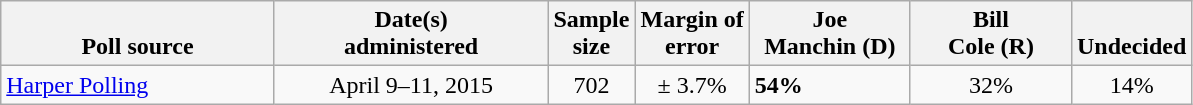<table class="wikitable">
<tr valign= bottom>
<th style="width:175px;">Poll source</th>
<th style="width:175px;">Date(s)<br>administered</th>
<th class=small>Sample<br>size</th>
<th class=small>Margin of<br>error</th>
<th style="width:100px;">Joe<br>Manchin (D)</th>
<th style="width:100px;">Bill<br>Cole (R)</th>
<th>Undecided</th>
</tr>
<tr>
<td><a href='#'>Harper Polling</a></td>
<td align=center>April 9–11, 2015</td>
<td align=center>702</td>
<td align=center>± 3.7%</td>
<td><strong>54%</strong></td>
<td align=center>32%</td>
<td align=center>14%</td>
</tr>
</table>
